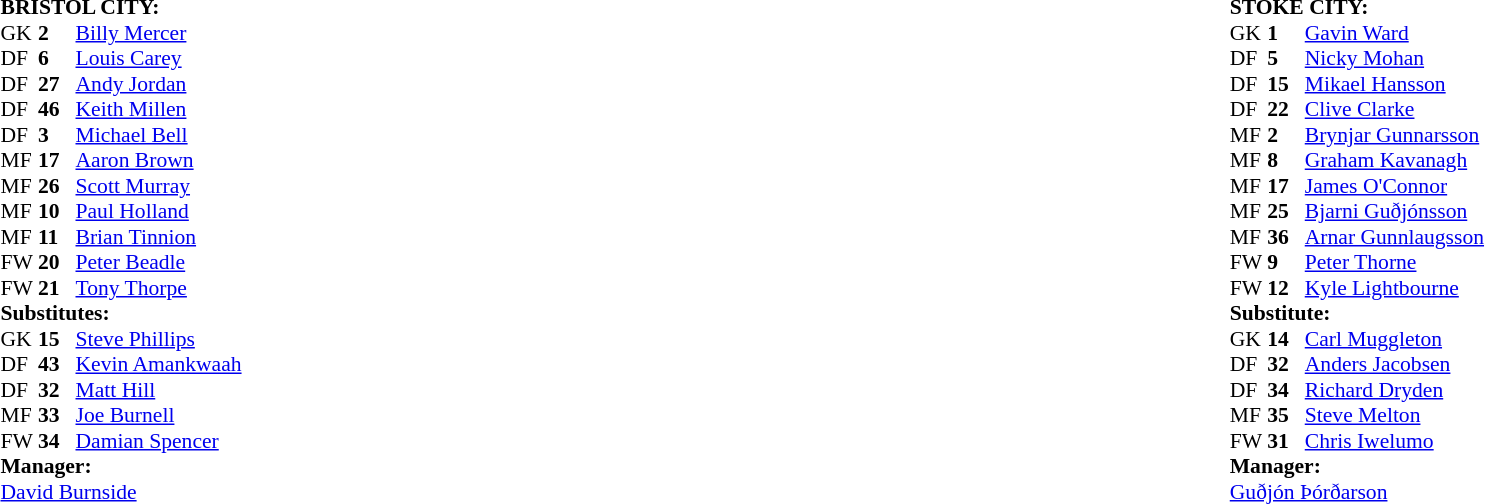<table width="100%">
<tr>
<td valign="top" width="50%"><br><table style="font-size: 90%" cellspacing="0" cellpadding="0">
<tr>
<td colspan="4"><strong>BRISTOL CITY:</strong></td>
</tr>
<tr>
<th width="25"></th>
<th width="25"></th>
<th width="200"></th>
<th></th>
</tr>
<tr>
<td>GK</td>
<td><strong>2</strong></td>
<td> <a href='#'>Billy Mercer</a></td>
</tr>
<tr>
<td>DF</td>
<td><strong>6</strong></td>
<td> <a href='#'>Louis Carey</a></td>
<td></td>
</tr>
<tr>
<td>DF</td>
<td><strong>27</strong></td>
<td> <a href='#'>Andy Jordan</a></td>
</tr>
<tr>
<td>DF</td>
<td><strong>46</strong></td>
<td> <a href='#'>Keith Millen</a></td>
</tr>
<tr>
<td>DF</td>
<td><strong>3</strong></td>
<td> <a href='#'>Michael Bell</a></td>
</tr>
<tr>
<td>MF</td>
<td><strong>17</strong></td>
<td> <a href='#'>Aaron Brown</a></td>
<td></td>
</tr>
<tr>
<td>MF</td>
<td><strong>26</strong></td>
<td> <a href='#'>Scott Murray</a></td>
<td></td>
</tr>
<tr>
<td>MF</td>
<td><strong>10</strong></td>
<td> <a href='#'>Paul Holland</a></td>
</tr>
<tr>
<td>MF</td>
<td><strong>11</strong></td>
<td> <a href='#'>Brian Tinnion</a></td>
</tr>
<tr>
<td>FW</td>
<td><strong>20</strong></td>
<td> <a href='#'>Peter Beadle</a></td>
</tr>
<tr>
<td>FW</td>
<td><strong>21</strong></td>
<td> <a href='#'>Tony Thorpe</a></td>
</tr>
<tr>
<td colspan=3><strong>Substitutes:</strong></td>
</tr>
<tr>
<td>GK</td>
<td><strong>15</strong></td>
<td> <a href='#'>Steve Phillips</a></td>
</tr>
<tr>
<td>DF</td>
<td><strong>43</strong></td>
<td> <a href='#'>Kevin Amankwaah</a></td>
<td></td>
</tr>
<tr>
<td>DF</td>
<td><strong>32</strong></td>
<td> <a href='#'>Matt Hill</a></td>
</tr>
<tr>
<td>MF</td>
<td><strong>33</strong></td>
<td> <a href='#'>Joe Burnell</a></td>
</tr>
<tr>
<td>FW</td>
<td><strong>34</strong></td>
<td> <a href='#'>Damian Spencer</a></td>
<td></td>
</tr>
<tr>
<td colspan=4><strong>Manager:</strong></td>
</tr>
<tr>
<td colspan="4"> <a href='#'>David Burnside</a></td>
</tr>
</table>
</td>
<td valign="top" width="50%"><br><table style="font-size: 90%" cellspacing="0" cellpadding="0" align="center">
<tr>
<td colspan="4"><strong>STOKE CITY:</strong></td>
</tr>
<tr>
<th width="25"></th>
<th width="25"></th>
<th width="200"></th>
<th></th>
</tr>
<tr>
</tr>
<tr>
<td>GK</td>
<td><strong>1</strong></td>
<td> <a href='#'>Gavin Ward</a></td>
</tr>
<tr>
<td>DF</td>
<td><strong>5</strong></td>
<td> <a href='#'>Nicky Mohan</a></td>
</tr>
<tr>
<td>DF</td>
<td><strong>15</strong></td>
<td> <a href='#'>Mikael Hansson</a></td>
</tr>
<tr>
<td>DF</td>
<td><strong>22</strong></td>
<td> <a href='#'>Clive Clarke</a></td>
</tr>
<tr>
<td>MF</td>
<td><strong>2</strong></td>
<td> <a href='#'>Brynjar Gunnarsson</a></td>
</tr>
<tr>
<td>MF</td>
<td><strong>8</strong></td>
<td> <a href='#'>Graham Kavanagh</a></td>
</tr>
<tr>
<td>MF</td>
<td><strong>17</strong></td>
<td> <a href='#'>James O'Connor</a></td>
<td></td>
</tr>
<tr>
<td>MF</td>
<td><strong>25</strong></td>
<td> <a href='#'>Bjarni Guðjónsson</a></td>
</tr>
<tr>
<td>MF</td>
<td><strong>36</strong></td>
<td> <a href='#'>Arnar Gunnlaugsson</a></td>
<td> </td>
</tr>
<tr>
<td>FW</td>
<td><strong>9</strong></td>
<td> <a href='#'>Peter Thorne</a></td>
</tr>
<tr>
<td>FW</td>
<td><strong>12</strong></td>
<td> <a href='#'>Kyle Lightbourne</a></td>
<td></td>
</tr>
<tr>
<td colspan=4><strong>Substitute:</strong></td>
</tr>
<tr>
<td>GK</td>
<td><strong>14</strong></td>
<td> <a href='#'>Carl Muggleton</a></td>
</tr>
<tr>
<td>DF</td>
<td><strong>32</strong></td>
<td> <a href='#'>Anders Jacobsen</a></td>
</tr>
<tr>
<td>DF</td>
<td><strong>34</strong></td>
<td> <a href='#'>Richard Dryden</a></td>
<td></td>
</tr>
<tr>
<td>MF</td>
<td><strong>35</strong></td>
<td> <a href='#'>Steve Melton</a></td>
</tr>
<tr>
<td>FW</td>
<td><strong>31</strong></td>
<td> <a href='#'>Chris Iwelumo</a></td>
<td></td>
</tr>
<tr>
<td colspan=4><strong>Manager:</strong></td>
</tr>
<tr>
<td colspan="4"> <a href='#'>Guðjón Þórðarson</a></td>
</tr>
</table>
</td>
</tr>
</table>
